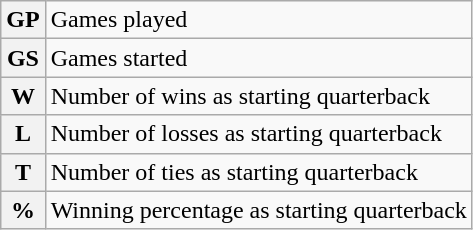<table class="wikitable">
<tr>
<th>GP</th>
<td>Games played</td>
</tr>
<tr>
<th>GS</th>
<td>Games started</td>
</tr>
<tr>
<th>W</th>
<td>Number of wins as starting quarterback</td>
</tr>
<tr>
<th>L</th>
<td>Number of losses as starting quarterback</td>
</tr>
<tr>
<th>T</th>
<td>Number of ties as starting quarterback</td>
</tr>
<tr>
<th>%</th>
<td>Winning percentage as starting quarterback</td>
</tr>
</table>
